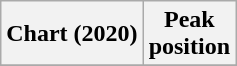<table class="wikitable plainrowheaders" style="text-align:center">
<tr>
<th scope="col">Chart (2020)</th>
<th scope="col">Peak<br>position</th>
</tr>
<tr>
</tr>
</table>
